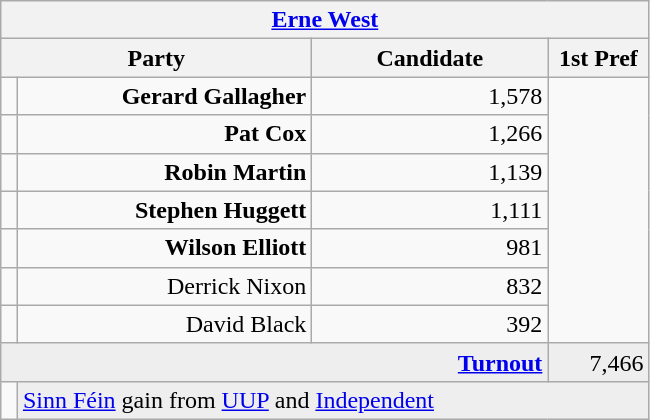<table class="wikitable">
<tr>
<th colspan="4" align="center"><a href='#'>Erne West</a></th>
</tr>
<tr>
<th colspan="2" align="center" width=200>Party</th>
<th width=150>Candidate</th>
<th width=60>1st Pref</th>
</tr>
<tr>
<td></td>
<td align="right"><strong>Gerard Gallagher</strong></td>
<td align="right">1,578</td>
</tr>
<tr>
<td></td>
<td align="right"><strong>Pat Cox</strong></td>
<td align="right">1,266</td>
</tr>
<tr>
<td></td>
<td align="right"><strong>Robin Martin</strong></td>
<td align="right">1,139</td>
</tr>
<tr>
<td></td>
<td align="right"><strong>Stephen Huggett</strong></td>
<td align="right">1,111</td>
</tr>
<tr>
<td></td>
<td align="right"><strong>Wilson Elliott</strong></td>
<td align="right">981</td>
</tr>
<tr>
<td></td>
<td align="right">Derrick Nixon</td>
<td align="right">832</td>
</tr>
<tr>
<td></td>
<td align="right">David Black</td>
<td align="right">392</td>
</tr>
<tr bgcolor="EEEEEE">
<td colspan=3 align="right"><strong><a href='#'>Turnout</a></strong></td>
<td align="right">7,466</td>
</tr>
<tr>
<td bgcolor=></td>
<td colspan=3 bgcolor="EEEEEE"><a href='#'>Sinn Féin</a> gain from <a href='#'>UUP</a> and <a href='#'>Independent</a></td>
</tr>
</table>
